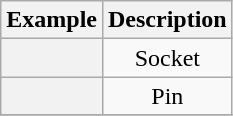<table class="wikitable" style="text-align: center">
<tr>
<th>Example</th>
<th>Description</th>
</tr>
<tr>
<th></th>
<td>Socket</td>
</tr>
<tr>
<th></th>
<td>Pin</td>
</tr>
<tr>
</tr>
</table>
